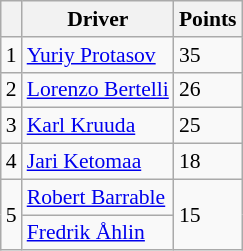<table class="wikitable" style="font-size: 90%;">
<tr>
<th></th>
<th>Driver</th>
<th>Points</th>
</tr>
<tr>
<td>1</td>
<td> <a href='#'>Yuriy Protasov</a></td>
<td>35</td>
</tr>
<tr>
<td>2</td>
<td> <a href='#'>Lorenzo Bertelli</a></td>
<td>26</td>
</tr>
<tr>
<td>3</td>
<td> <a href='#'>Karl Kruuda</a></td>
<td>25</td>
</tr>
<tr>
<td>4</td>
<td> <a href='#'>Jari Ketomaa</a></td>
<td>18</td>
</tr>
<tr>
<td rowspan=2>5</td>
<td> <a href='#'>Robert Barrable</a></td>
<td rowspan=2>15</td>
</tr>
<tr>
<td> <a href='#'>Fredrik Åhlin</a></td>
</tr>
</table>
